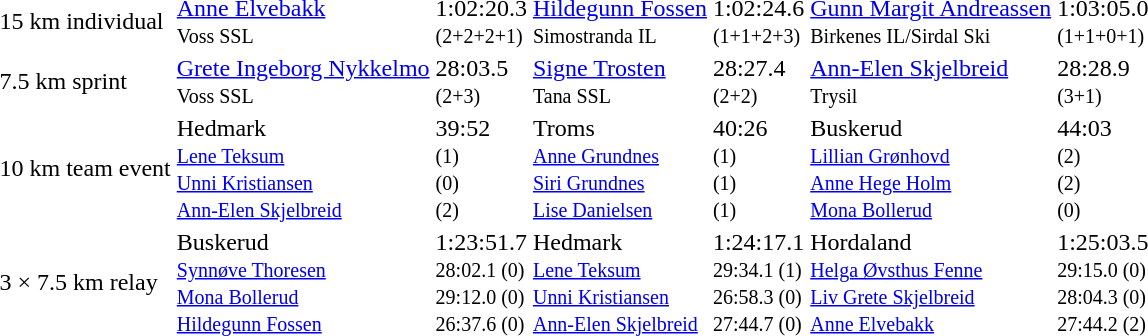<table>
<tr>
<td>15 km individual</td>
<td><a href='#'>Anne Elvebakk</a><br><small>Voss SSL</small></td>
<td>1:02:20.3<br><small>(2+2+2+1)</small></td>
<td><a href='#'>Hildegunn Fossen</a><br><small>Simostranda IL</small></td>
<td>1:02:24.6<br><small>(1+1+2+3)</small></td>
<td><a href='#'>Gunn Margit Andreassen</a><br><small>Birkenes IL/Sirdal Ski</small></td>
<td>1:03:05.0<br><small>(1+1+0+1)</small></td>
</tr>
<tr>
<td>7.5 km sprint</td>
<td><a href='#'>Grete Ingeborg Nykkelmo</a><br><small>Voss SSL</small></td>
<td>28:03.5<br><small>(2+3)</small></td>
<td><a href='#'>Signe Trosten</a><br><small>Tana SSL</small></td>
<td>28:27.4<br><small>(2+2)</small></td>
<td><a href='#'>Ann-Elen Skjelbreid</a><br><small>Trysil</small></td>
<td>28:28.9<br><small>(3+1)</small></td>
</tr>
<tr>
<td>10 km team event</td>
<td>Hedmark<br><small><a href='#'>Lene Teksum</a><br><a href='#'>Unni Kristiansen</a><br><a href='#'>Ann-Elen Skjelbreid</a></small></td>
<td>39:52<br><small>(1)<br>(0)<br>(2)</small></td>
<td>Troms<br><small><a href='#'>Anne Grundnes</a><br><a href='#'>Siri Grundnes</a><br><a href='#'>Lise Danielsen</a></small></td>
<td>40:26<br><small>(1)<br>(1)<br>(1)</small></td>
<td>Buskerud<br><small><a href='#'>Lillian Grønhovd</a><br><a href='#'>Anne Hege Holm</a><br><a href='#'>Mona Bollerud</a></small></td>
<td>44:03<br><small>(2)<br>(2)<br>(0)</small></td>
</tr>
<tr>
<td>3 × 7.5 km relay</td>
<td>Buskerud<br><small><a href='#'>Synnøve Thoresen</a><br><a href='#'>Mona Bollerud</a><br><a href='#'>Hildegunn Fossen</a></small></td>
<td>1:23:51.7<br><small>28:02.1 (0)<br>29:12.0 (0)<br>26:37.6 (0)</small></td>
<td>Hedmark<br><small><a href='#'>Lene Teksum</a><br><a href='#'>Unni Kristiansen</a><br><a href='#'>Ann-Elen Skjelbreid</a></small></td>
<td>1:24:17.1<br><small>29:34.1 (1)<br>26:58.3 (0)<br>27:44.7 (0)</small></td>
<td>Hordaland<br><small><a href='#'>Helga Øvsthus Fenne</a><br><a href='#'>Liv Grete Skjelbreid</a><br><a href='#'>Anne Elvebakk</a></small></td>
<td>1:25:03.5<br><small>29:15.0 (0)<br>28:04.3 (0)<br>27:44.2 (2)</small></td>
</tr>
</table>
